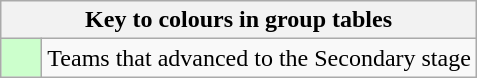<table class="wikitable" style="text-align: center;">
<tr>
<th colspan=2>Key to colours in group tables</th>
</tr>
<tr>
<td style="background:#cfc; width:20px;"></td>
<td align=left>Teams that advanced to the Secondary stage</td>
</tr>
</table>
